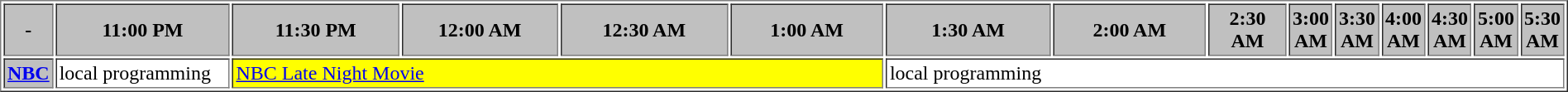<table border="1" cellpadding="2">
<tr>
<th bgcolor="#C0C0C0">-</th>
<th width="13%" bgcolor="#C0C0C0">11:00 PM</th>
<th width="14%" bgcolor="#C0C0C0">11:30 PM</th>
<th width="13%" bgcolor="#C0C0C0">12:00 AM</th>
<th width="14%" bgcolor="#C0C0C0">12:30 AM</th>
<th width="13%" bgcolor="#C0C0C0">1:00 AM</th>
<th width="14%" bgcolor="#C0C0C0">1:30 AM</th>
<th width="13%" bgcolor="#C0C0C0">2:00 AM</th>
<th width="14%" bgcolor="#C0C0C0">2:30 AM</th>
<th width="13%" bgcolor="#C0C0C0">3:00 AM</th>
<th width="14%" bgcolor="#C0C0C0">3:30 AM</th>
<th width="13%" bgcolor="#C0C0C0">4:00 AM</th>
<th width="14%" bgcolor="#C0C0C0">4:30 AM</th>
<th width="13%" bgcolor="#C0C0C0">5:00 AM</th>
<th width="14%" bgcolor="#C0C0C0">5:30 AM</th>
</tr>
<tr>
<th bgcolor="#C0C0C0"><a href='#'>NBC</a></th>
<td bgcolor="white">local programming</td>
<td bgcolor="yellow" colspan="4"><a href='#'>NBC Late Night Movie</a></td>
<td bgcolor="white" colspan="10">local programming</td>
</tr>
</table>
